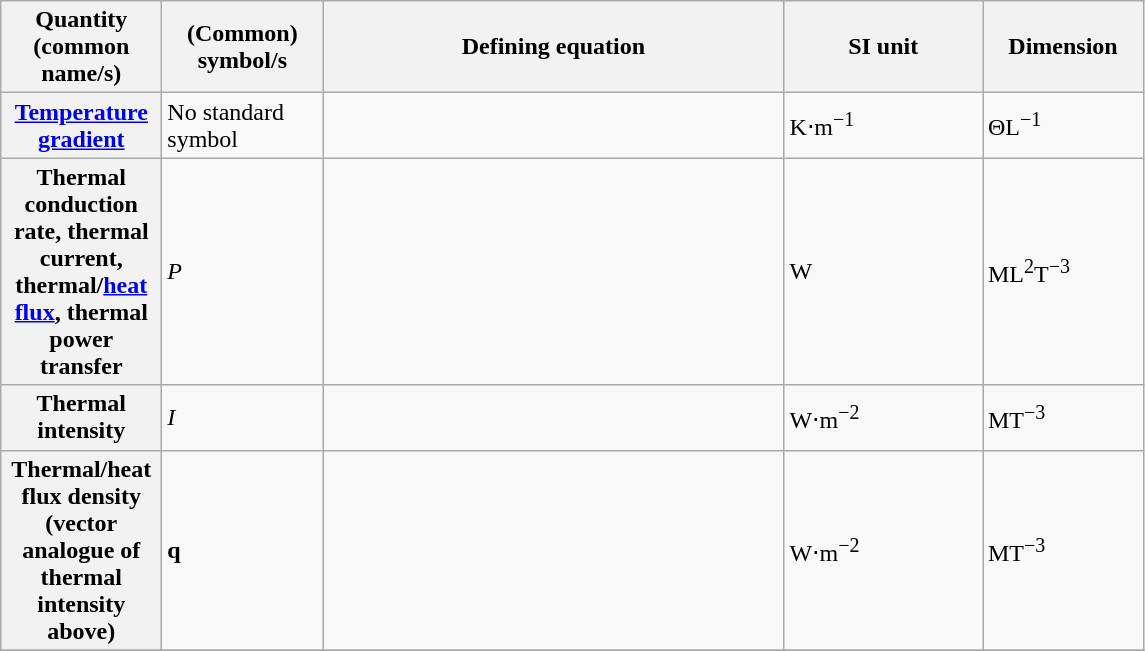<table class="wikitable">
<tr>
<th scope="col" width="100">Quantity (common name/s)</th>
<th scope="col" width="100">(Common) symbol/s</th>
<th scope="col" width="300">Defining equation</th>
<th scope="col" width="125">SI unit</th>
<th scope="col" width="100">Dimension</th>
</tr>
<tr>
<th><a href='#'>Temperature gradient</a></th>
<td>No standard symbol</td>
<td></td>
<td>K⋅m<sup>−1</sup></td>
<td>ΘL<sup>−1</sup></td>
</tr>
<tr>
<th>Thermal conduction rate, thermal current, thermal/<a href='#'>heat flux</a>, thermal power transfer</th>
<td><em>P</em></td>
<td></td>
<td>W</td>
<td>ML<sup>2</sup>T<sup>−3</sup></td>
</tr>
<tr>
<th>Thermal intensity</th>
<td><em>I</em></td>
<td></td>
<td>W⋅m<sup>−2</sup></td>
<td>MT<sup>−3</sup></td>
</tr>
<tr>
<th>Thermal/heat flux density (vector analogue of thermal intensity above)</th>
<td><strong>q</strong></td>
<td></td>
<td>W⋅m<sup>−2</sup></td>
<td>MT<sup>−3</sup></td>
</tr>
<tr>
</tr>
</table>
